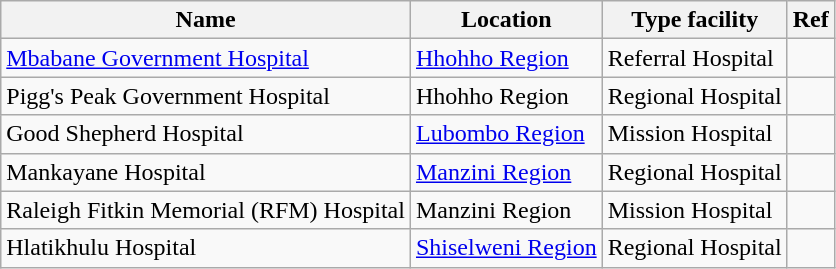<table class="wikitable sortable plainrowheaders" summary="Medical facilities in Eswanti">
<tr>
<th>Name</th>
<th>Location</th>
<th>Type facility</th>
<th>Ref</th>
</tr>
<tr>
<td><a href='#'>Mbabane Government Hospital</a></td>
<td><a href='#'>Hhohho Region</a></td>
<td>Referral Hospital</td>
<td></td>
</tr>
<tr>
<td>Pigg's Peak Government Hospital</td>
<td>Hhohho Region</td>
<td>Regional Hospital</td>
<td></td>
</tr>
<tr>
<td>Good Shepherd Hospital</td>
<td><a href='#'>Lubombo Region</a></td>
<td>Mission Hospital</td>
<td></td>
</tr>
<tr>
<td>Mankayane Hospital</td>
<td><a href='#'>Manzini Region</a></td>
<td>Regional Hospital</td>
<td></td>
</tr>
<tr>
<td>Raleigh Fitkin Memorial (RFM) Hospital</td>
<td>Manzini Region</td>
<td>Mission Hospital</td>
<td></td>
</tr>
<tr>
<td>Hlatikhulu Hospital</td>
<td><a href='#'>Shiselweni Region</a></td>
<td>Regional Hospital</td>
<td></td>
</tr>
</table>
